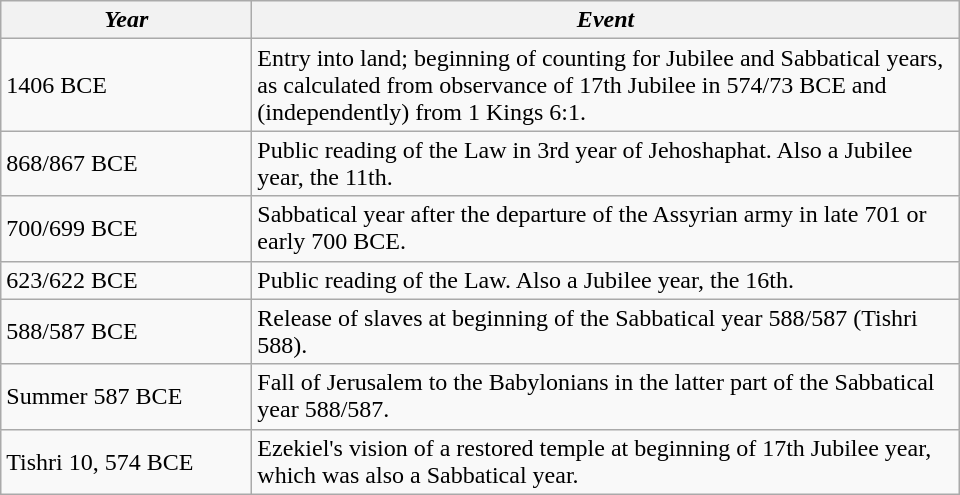<table class="wikitable floatright" style="width:40em;" summary="Biblical references from which Sabbatical years may be inferred for the First Temple period and earlier">
<tr>
<th style="width: 10em"><em>Year </em></th>
<th><em>Event</em></th>
</tr>
<tr>
<td>1406 BCE</td>
<td>Entry into land; beginning of counting for Jubilee and Sabbatical years, as calculated from observance of 17th Jubilee in 574/73 BCE and (independently) from 1 Kings 6:1.</td>
</tr>
<tr>
<td>868/867 BCE</td>
<td>Public reading of the Law in 3rd year of Jehoshaphat. Also a Jubilee year, the 11th.</td>
</tr>
<tr>
<td>700/699 BCE</td>
<td>Sabbatical year after the departure of the Assyrian army in late 701 or early 700 BCE.</td>
</tr>
<tr>
<td>623/622 BCE</td>
<td>Public reading of the Law. Also a Jubilee year, the 16th.</td>
</tr>
<tr>
<td>588/587 BCE</td>
<td>Release of slaves at beginning of the Sabbatical year 588/587 (Tishri 588).</td>
</tr>
<tr>
<td>Summer 587 BCE</td>
<td>Fall of Jerusalem to the Babylonians in the latter part of the Sabbatical year 588/587.</td>
</tr>
<tr>
<td>Tishri 10, 574 BCE</td>
<td>Ezekiel's vision of a restored temple at beginning of 17th Jubilee year, which was also a Sabbatical year.</td>
</tr>
</table>
